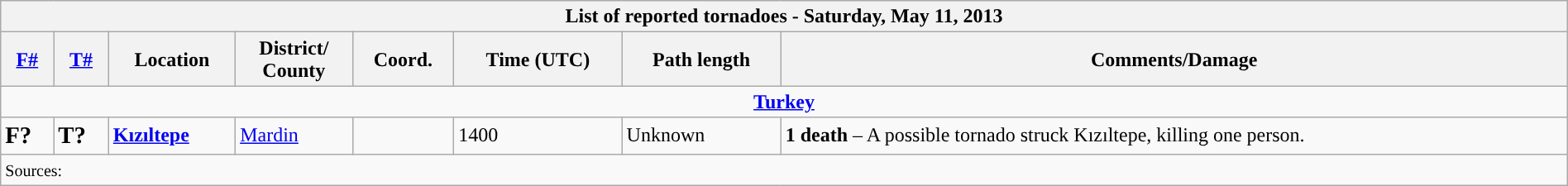<table class="wikitable collapsible" width="100%">
<tr>
<th colspan="8">List of reported tornadoes - Saturday, May 11, 2013</th>
</tr>
<tr>
<th><a href='#'>F#</a></th>
<th><a href='#'>T#</a></th>
<th>Location</th>
<th>District/<br>County</th>
<th>Coord.</th>
<th>Time (UTC)</th>
<th>Path length</th>
<th>Comments/Damage</th>
</tr>
<tr>
<td colspan="8" align=center><strong><a href='#'>Turkey</a></strong></td>
</tr>
<tr>
<td><big><strong>F?</strong></big></td>
<td><big><strong>T?</strong></big></td>
<td><strong><a href='#'>Kızıltepe</a></strong></td>
<td><a href='#'>Mardin</a></td>
<td></td>
<td>1400</td>
<td>Unknown</td>
<td><strong>1 death</strong> – A possible tornado struck Kızıltepe, killing one person.</td>
</tr>
<tr>
<td colspan="8"><small>Sources:  </small></td>
</tr>
</table>
